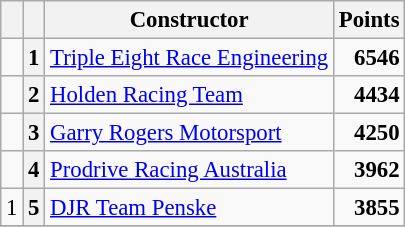<table class="wikitable" style="font-size: 95%;">
<tr>
<th></th>
<th></th>
<th>Constructor</th>
<th>Points</th>
</tr>
<tr>
<td align="left"></td>
<th>1</th>
<td><a href='#'>Triple Eight Race Engineering</a></td>
<td align="right"><strong>6546</strong></td>
</tr>
<tr>
<td align="left"></td>
<th>2</th>
<td><a href='#'>Holden Racing Team</a></td>
<td align="right"><strong>4434</strong></td>
</tr>
<tr>
<td align="left"></td>
<th>3</th>
<td><a href='#'>Garry Rogers Motorsport</a></td>
<td align="right"><strong>4250</strong></td>
</tr>
<tr>
<td align="left"></td>
<th>4</th>
<td><a href='#'>Prodrive Racing Australia</a></td>
<td align="right"><strong>3962</strong></td>
</tr>
<tr>
<td align="left"> 1</td>
<th>5</th>
<td><a href='#'>DJR Team Penske</a></td>
<td align="right"><strong>3855</strong></td>
</tr>
<tr>
</tr>
</table>
